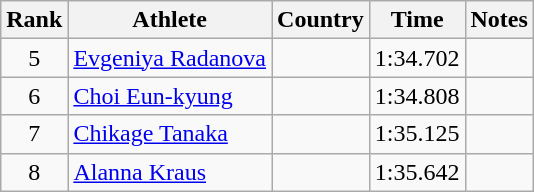<table class="wikitable sortable" style="text-align:center">
<tr>
<th>Rank</th>
<th>Athlete</th>
<th>Country</th>
<th>Time</th>
<th>Notes</th>
</tr>
<tr>
<td>5</td>
<td align=left><a href='#'>Evgeniya Radanova</a></td>
<td align=left></td>
<td>1:34.702</td>
<td></td>
</tr>
<tr>
<td>6</td>
<td align=left><a href='#'>Choi Eun-kyung</a></td>
<td align=left></td>
<td>1:34.808</td>
<td></td>
</tr>
<tr>
<td>7</td>
<td align=left><a href='#'>Chikage Tanaka</a></td>
<td align=left></td>
<td>1:35.125</td>
<td></td>
</tr>
<tr>
<td>8</td>
<td align=left><a href='#'>Alanna Kraus</a></td>
<td align=left></td>
<td>1:35.642</td>
<td></td>
</tr>
</table>
